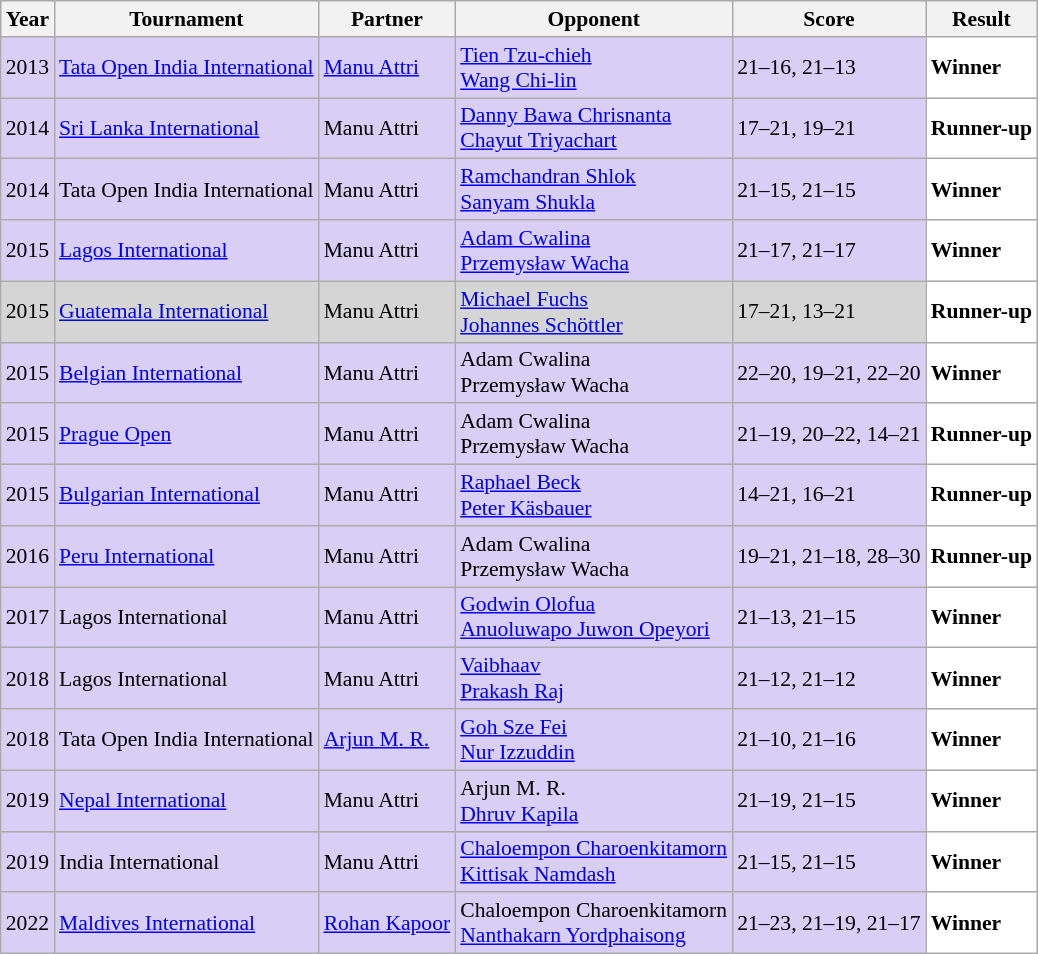<table class="sortable wikitable" style="font-size: 90%;">
<tr>
<th>Year</th>
<th>Tournament</th>
<th>Partner</th>
<th>Opponent</th>
<th>Score</th>
<th>Result</th>
</tr>
<tr style="background:#D8CEF6">
<td align="center">2013</td>
<td align="left"><a href='#'>Tata Open India International</a></td>
<td align="left"> <a href='#'>Manu Attri</a></td>
<td align="left"> <a href='#'>Tien Tzu-chieh</a><br> <a href='#'>Wang Chi-lin</a></td>
<td align="left">21–16, 21–13</td>
<td style="text-align:left; background:white"> <strong>Winner</strong></td>
</tr>
<tr style="background:#D8CEF6">
<td align="center">2014</td>
<td align="left"><a href='#'>Sri Lanka International</a></td>
<td align="left"> Manu Attri</td>
<td align="left"> <a href='#'>Danny Bawa Chrisnanta</a><br> <a href='#'>Chayut Triyachart</a></td>
<td align="left">17–21, 19–21</td>
<td style="text-align:left; background:white"> <strong>Runner-up</strong></td>
</tr>
<tr style="background:#D8CEF6">
<td align="center">2014</td>
<td align="left">Tata Open India International</td>
<td align="left"> Manu Attri</td>
<td align="left"> <a href='#'>Ramchandran Shlok</a><br> <a href='#'>Sanyam Shukla</a></td>
<td align="left">21–15, 21–15</td>
<td style="text-align:left; background:white"> <strong>Winner</strong></td>
</tr>
<tr style="background:#D8CEF6">
<td align="center">2015</td>
<td align="left"><a href='#'>Lagos International</a></td>
<td align="left"> Manu Attri</td>
<td align="left"> <a href='#'>Adam Cwalina</a><br> <a href='#'>Przemysław Wacha</a></td>
<td align="left">21–17, 21–17</td>
<td style="text-align:left; background:white"> <strong>Winner</strong></td>
</tr>
<tr style="background:#D5D5D5">
<td align="center">2015</td>
<td align="left"><a href='#'>Guatemala International</a></td>
<td align="left"> Manu Attri</td>
<td align="left"> <a href='#'>Michael Fuchs</a><br> <a href='#'>Johannes Schöttler</a></td>
<td align="left">17–21, 13–21</td>
<td style="text-align:left; background:white"> <strong>Runner-up</strong></td>
</tr>
<tr style="background:#D8CEF6">
<td align="center">2015</td>
<td align="left"><a href='#'>Belgian International</a></td>
<td align="left"> Manu Attri</td>
<td align="left"> Adam Cwalina<br> Przemysław Wacha</td>
<td align="left">22–20, 19–21, 22–20</td>
<td style="text-align:left; background:white"> <strong>Winner</strong></td>
</tr>
<tr style="background:#D8CEF6">
<td align="center">2015</td>
<td align="left"><a href='#'>Prague Open</a></td>
<td align="left"> Manu Attri</td>
<td align="left"> Adam Cwalina<br> Przemysław Wacha</td>
<td align="left">21–19, 20–22, 14–21</td>
<td style="text-align:left; background:white"> <strong>Runner-up</strong></td>
</tr>
<tr style="background:#D8CEF6">
<td align="center">2015</td>
<td align="left"><a href='#'>Bulgarian International</a></td>
<td align="left"> Manu Attri</td>
<td align="left"> <a href='#'>Raphael Beck</a><br> <a href='#'>Peter Käsbauer</a></td>
<td align="left">14–21, 16–21</td>
<td style="text-align:left; background:white"> <strong>Runner-up</strong></td>
</tr>
<tr style="background:#D8CEF6">
<td align="center">2016</td>
<td align="left"><a href='#'>Peru International</a></td>
<td align="left"> Manu Attri</td>
<td align="left"> Adam Cwalina<br> Przemysław Wacha</td>
<td align="left">19–21, 21–18, 28–30</td>
<td style="text-align:left; background:white"> <strong>Runner-up</strong></td>
</tr>
<tr style="background:#D8CEF6">
<td align="center">2017</td>
<td align="left">Lagos International</td>
<td align="left"> Manu Attri</td>
<td align="left"> <a href='#'>Godwin Olofua</a><br> <a href='#'>Anuoluwapo Juwon Opeyori</a></td>
<td align="left">21–13, 21–15</td>
<td style="text-align:left; background:white"> <strong>Winner</strong></td>
</tr>
<tr style="background:#D8CEF6">
<td align="center">2018</td>
<td align="left">Lagos International</td>
<td align="left"> Manu Attri</td>
<td align="left"> <a href='#'>Vaibhaav</a><br> <a href='#'>Prakash Raj</a></td>
<td align="left">21–12, 21–12</td>
<td style="text-align:left; background:white"> <strong>Winner</strong></td>
</tr>
<tr style="background:#D8CEF6">
<td align="center">2018</td>
<td align="left">Tata Open India International</td>
<td align="left"> <a href='#'>Arjun M. R.</a></td>
<td align="left"> <a href='#'>Goh Sze Fei</a><br> <a href='#'>Nur Izzuddin</a></td>
<td align="left">21–10, 21–16</td>
<td style="text-align:left; background:white"> <strong>Winner</strong></td>
</tr>
<tr style="background:#D8CEF6">
<td align="center">2019</td>
<td align="left"><a href='#'>Nepal International</a></td>
<td align="left"> Manu Attri</td>
<td align="left"> Arjun M. R.<br> <a href='#'>Dhruv Kapila</a></td>
<td align="left">21–19, 21–15</td>
<td style="text-align:left; background:white"> <strong>Winner</strong></td>
</tr>
<tr style="background:#D8CEF6">
<td align="center">2019</td>
<td align="left">India International</td>
<td align="left"> Manu Attri</td>
<td align="left"> <a href='#'>Chaloempon Charoenkitamorn</a><br> <a href='#'>Kittisak Namdash</a></td>
<td align="left">21–15, 21–15</td>
<td style="text-align:left; background:white"> <strong>Winner</strong></td>
</tr>
<tr style="background:#D8CEF6">
<td align="center">2022</td>
<td align="left"><a href='#'>Maldives International</a></td>
<td align="left"> <a href='#'>Rohan Kapoor</a></td>
<td align="left"> Chaloempon Charoenkitamorn<br> <a href='#'>Nanthakarn Yordphaisong</a></td>
<td align="left">21–23, 21–19, 21–17</td>
<td style="text-align:left; background:white"> <strong>Winner</strong></td>
</tr>
</table>
